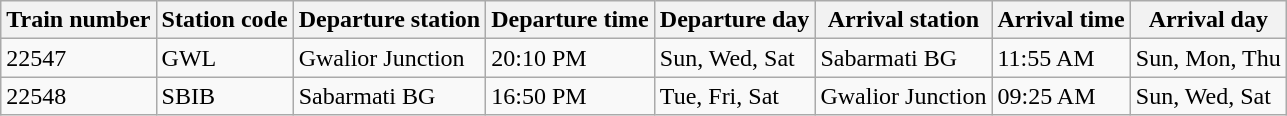<table class="wikitable">
<tr>
<th>Train number</th>
<th>Station code</th>
<th>Departure station</th>
<th>Departure time</th>
<th>Departure day</th>
<th>Arrival station</th>
<th>Arrival time</th>
<th>Arrival day</th>
</tr>
<tr>
<td>22547</td>
<td>GWL</td>
<td>Gwalior Junction</td>
<td>20:10 PM</td>
<td>Sun, Wed, Sat</td>
<td>Sabarmati BG</td>
<td>11:55 AM</td>
<td>Sun, Mon, Thu</td>
</tr>
<tr>
<td>22548</td>
<td>SBIB</td>
<td>Sabarmati BG</td>
<td>16:50 PM</td>
<td>Tue, Fri, Sat</td>
<td>Gwalior Junction</td>
<td>09:25 AM</td>
<td>Sun, Wed, Sat</td>
</tr>
</table>
